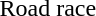<table>
<tr>
<td>Road race</td>
<td></td>
<td></td>
<td></td>
</tr>
</table>
